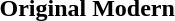<table>
<tr>
<th>Original</th>
<th>Modern</th>
</tr>
<tr>
<td></td>
<td></td>
</tr>
</table>
